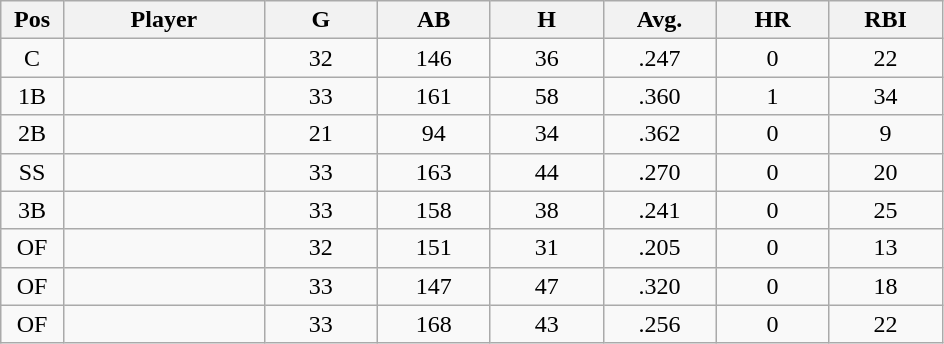<table class="wikitable sortable">
<tr>
<th bgcolor="#DDDDFF" width="5%">Pos</th>
<th bgcolor="#DDDDFF" width="16%">Player</th>
<th bgcolor="#DDDDFF" width="9%">G</th>
<th bgcolor="#DDDDFF" width="9%">AB</th>
<th bgcolor="#DDDDFF" width="9%">H</th>
<th bgcolor="#DDDDFF" width="9%">Avg.</th>
<th bgcolor="#DDDDFF" width="9%">HR</th>
<th bgcolor="#DDDDFF" width="9%">RBI</th>
</tr>
<tr align="center">
<td>C</td>
<td></td>
<td>32</td>
<td>146</td>
<td>36</td>
<td>.247</td>
<td>0</td>
<td>22</td>
</tr>
<tr align="center">
<td>1B</td>
<td></td>
<td>33</td>
<td>161</td>
<td>58</td>
<td>.360</td>
<td>1</td>
<td>34</td>
</tr>
<tr align="center">
<td>2B</td>
<td></td>
<td>21</td>
<td>94</td>
<td>34</td>
<td>.362</td>
<td>0</td>
<td>9</td>
</tr>
<tr align="center">
<td>SS</td>
<td></td>
<td>33</td>
<td>163</td>
<td>44</td>
<td>.270</td>
<td>0</td>
<td>20</td>
</tr>
<tr align="center">
<td>3B</td>
<td></td>
<td>33</td>
<td>158</td>
<td>38</td>
<td>.241</td>
<td>0</td>
<td>25</td>
</tr>
<tr align="center">
<td>OF</td>
<td></td>
<td>32</td>
<td>151</td>
<td>31</td>
<td>.205</td>
<td>0</td>
<td>13</td>
</tr>
<tr align="center">
<td>OF</td>
<td></td>
<td>33</td>
<td>147</td>
<td>47</td>
<td>.320</td>
<td>0</td>
<td>18</td>
</tr>
<tr align="center">
<td>OF</td>
<td></td>
<td>33</td>
<td>168</td>
<td>43</td>
<td>.256</td>
<td>0</td>
<td>22</td>
</tr>
</table>
